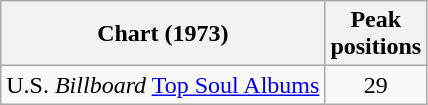<table class="wikitable">
<tr>
<th align="left">Chart (1973)</th>
<th style="text-align:center;">Peak<br>positions</th>
</tr>
<tr>
<td align="left">U.S. <em>Billboard</em> <a href='#'>Top Soul Albums</a></td>
<td style="text-align:center;">29</td>
</tr>
</table>
